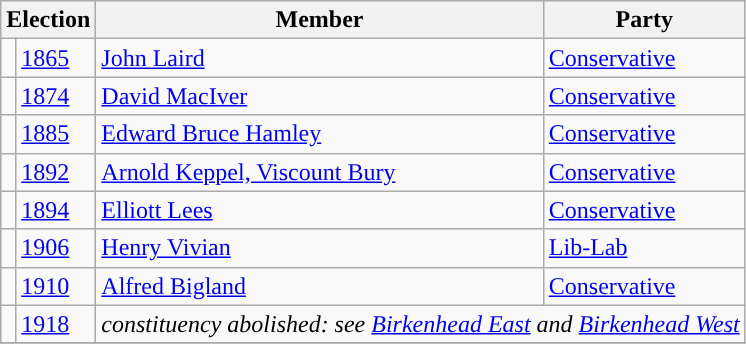<table class="wikitable">
<tr>
<th colspan="2">Election</th>
<th>Member</th>
<th>Party</th>
</tr>
<tr>
<td style="color:inherit;background-color: "></td>
<td><a href='#'>1865</a></td>
<td><a href='#'>John Laird</a></td>
<td><a href='#'>Conservative</a></td>
</tr>
<tr>
<td style="color:inherit;background-color: "></td>
<td><a href='#'>1874</a></td>
<td><a href='#'>David MacIver</a></td>
<td><a href='#'>Conservative</a></td>
</tr>
<tr>
<td style="color:inherit;background-color: "></td>
<td><a href='#'>1885</a></td>
<td><a href='#'>Edward Bruce Hamley</a></td>
<td><a href='#'>Conservative</a></td>
</tr>
<tr>
<td style="color:inherit;background-color: "></td>
<td><a href='#'>1892</a></td>
<td><a href='#'>Arnold Keppel, Viscount Bury</a></td>
<td><a href='#'>Conservative</a></td>
</tr>
<tr>
<td style="color:inherit;background-color: "></td>
<td><a href='#'>1894</a></td>
<td><a href='#'>Elliott Lees</a></td>
<td><a href='#'>Conservative</a></td>
</tr>
<tr>
<td style="color:inherit;background-color: "></td>
<td><a href='#'>1906</a></td>
<td><a href='#'>Henry Vivian</a></td>
<td><a href='#'>Lib-Lab</a></td>
</tr>
<tr>
<td style="color:inherit;background-color: "></td>
<td><a href='#'>1910</a></td>
<td><a href='#'>Alfred Bigland</a></td>
<td><a href='#'>Conservative</a></td>
</tr>
<tr>
<td></td>
<td><a href='#'>1918</a></td>
<td colspan="2"><em>constituency abolished: see <a href='#'>Birkenhead East</a> and <a href='#'>Birkenhead West</a></em></td>
</tr>
<tr>
</tr>
</table>
